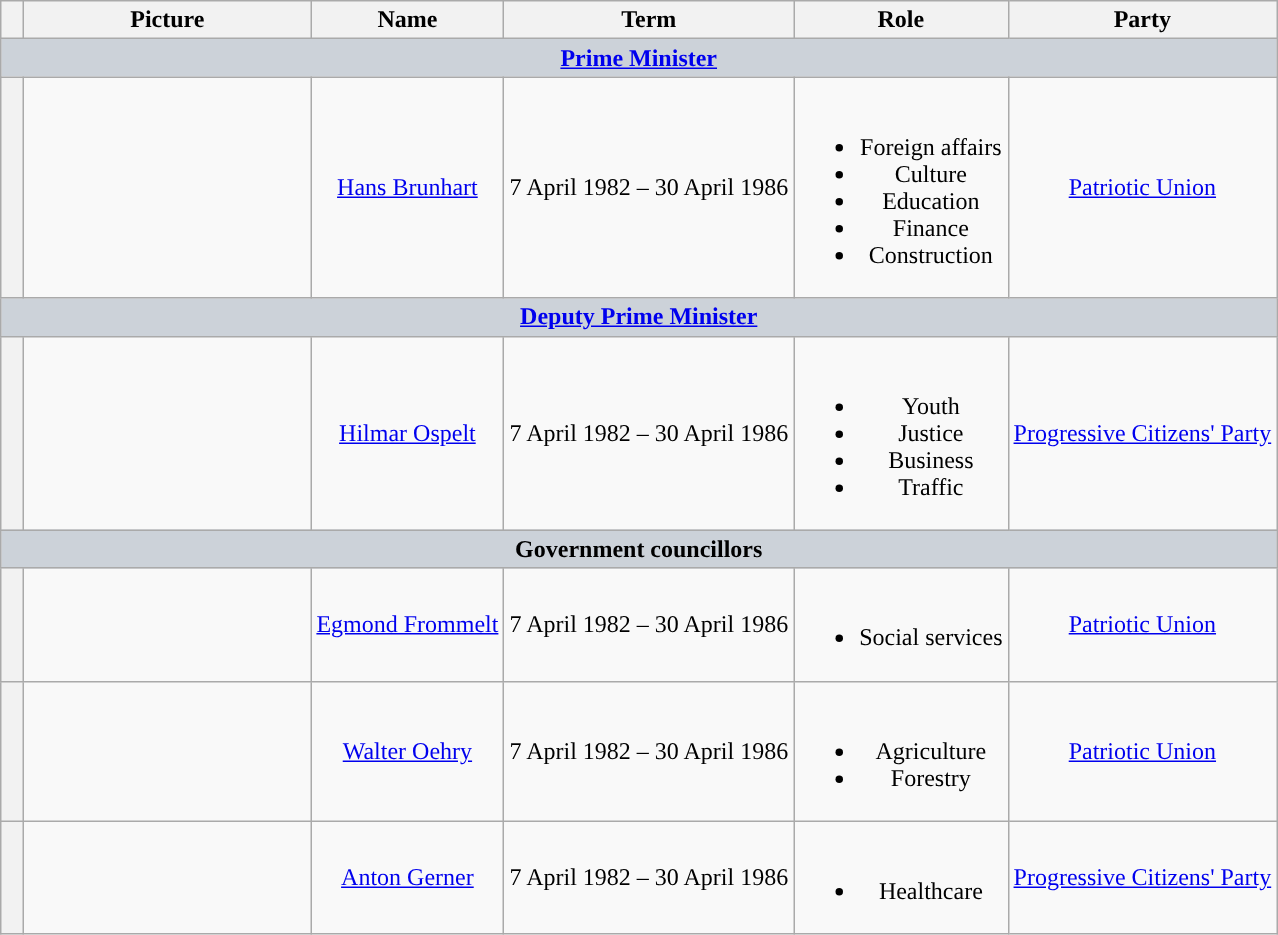<table class="wikitable" style="text-align:center">
<tr>
<th style="width: 0.5em"></th>
<th style="width: 11.5em">Picture</th>
<th>Name</th>
<th>Term</th>
<th>Role</th>
<th>Party</th>
</tr>
<tr>
<th colspan="7" style="background:#CCD2D9"><a href='#'>Prime Minister</a></th>
</tr>
<tr>
<th style="background:"></th>
<td></td>
<td><a href='#'>Hans Brunhart</a></td>
<td style="text-align:left">7 April 1982 – 30 April 1986</td>
<td><br><ul><li>Foreign affairs</li><li>Culture</li><li>Education</li><li>Finance</li><li>Construction</li></ul></td>
<td><a href='#'>Patriotic Union</a></td>
</tr>
<tr>
<th colspan="7" style="background:#CCD2D9"><a href='#'>Deputy Prime Minister</a></th>
</tr>
<tr>
<th style="background:"></th>
<td></td>
<td><a href='#'>Hilmar Ospelt</a></td>
<td style="text-align:left">7 April 1982 – 30 April 1986</td>
<td><br><ul><li>Youth</li><li>Justice</li><li>Business</li><li>Traffic</li></ul></td>
<td><a href='#'>Progressive Citizens' Party</a></td>
</tr>
<tr>
<th colspan="7" style="background:#CCD2D9">Government councillors</th>
</tr>
<tr>
<th style="background:"></th>
<td></td>
<td><a href='#'>Egmond Frommelt</a></td>
<td style="text-align:left">7 April 1982 – 30 April 1986</td>
<td><br><ul><li>Social services</li></ul></td>
<td><a href='#'>Patriotic Union</a></td>
</tr>
<tr>
<th style="background:"></th>
<td></td>
<td><a href='#'>Walter Oehry</a></td>
<td>7 April 1982 – 30 April 1986</td>
<td><br><ul><li>Agriculture</li><li>Forestry</li></ul></td>
<td><a href='#'>Patriotic Union</a></td>
</tr>
<tr>
<th style="background:"></th>
<td></td>
<td><a href='#'>Anton Gerner</a></td>
<td>7 April 1982 – 30 April 1986</td>
<td><br><ul><li>Healthcare</li></ul></td>
<td><a href='#'>Progressive Citizens' Party</a></td>
</tr>
</table>
